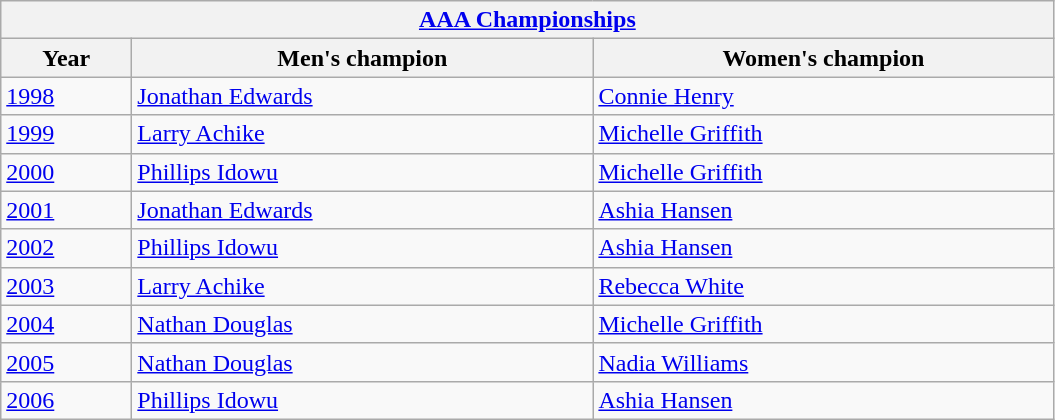<table class="wikitable">
<tr>
<th colspan="3"><a href='#'>AAA Championships</a><br></th>
</tr>
<tr>
<th width=80>Year</th>
<th width=300>Men's champion</th>
<th width=300>Women's champion</th>
</tr>
<tr>
<td><a href='#'>1998</a></td>
<td><a href='#'>Jonathan Edwards</a></td>
<td><a href='#'>Connie Henry</a></td>
</tr>
<tr>
<td><a href='#'>1999</a></td>
<td><a href='#'>Larry Achike</a></td>
<td><a href='#'>Michelle Griffith</a></td>
</tr>
<tr>
<td><a href='#'>2000</a></td>
<td><a href='#'>Phillips Idowu</a></td>
<td><a href='#'>Michelle Griffith</a></td>
</tr>
<tr>
<td><a href='#'>2001</a></td>
<td><a href='#'>Jonathan Edwards</a></td>
<td><a href='#'>Ashia Hansen</a></td>
</tr>
<tr>
<td><a href='#'>2002</a></td>
<td><a href='#'>Phillips Idowu</a></td>
<td><a href='#'>Ashia Hansen</a></td>
</tr>
<tr>
<td><a href='#'>2003</a></td>
<td><a href='#'>Larry Achike</a></td>
<td><a href='#'>Rebecca White</a></td>
</tr>
<tr>
<td><a href='#'>2004</a></td>
<td><a href='#'>Nathan Douglas</a></td>
<td><a href='#'>Michelle Griffith</a></td>
</tr>
<tr>
<td><a href='#'>2005</a></td>
<td><a href='#'>Nathan Douglas</a></td>
<td><a href='#'>Nadia Williams</a></td>
</tr>
<tr>
<td><a href='#'>2006</a></td>
<td><a href='#'>Phillips Idowu</a></td>
<td><a href='#'>Ashia Hansen</a></td>
</tr>
</table>
